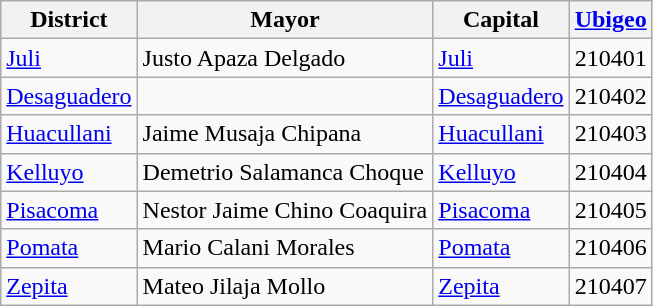<table class="wikitable sortable">
<tr>
<th>District</th>
<th>Mayor</th>
<th>Capital</th>
<th><a href='#'>Ubigeo</a></th>
</tr>
<tr>
<td><a href='#'>Juli</a></td>
<td>Justo Apaza Delgado</td>
<td><a href='#'>Juli</a></td>
<td>210401</td>
</tr>
<tr>
<td><a href='#'>Desaguadero</a></td>
<td></td>
<td><a href='#'>Desaguadero</a></td>
<td>210402</td>
</tr>
<tr>
<td><a href='#'>Huacullani</a></td>
<td>Jaime Musaja Chipana</td>
<td><a href='#'>Huacullani</a></td>
<td>210403</td>
</tr>
<tr>
<td><a href='#'>Kelluyo</a></td>
<td>Demetrio Salamanca Choque</td>
<td><a href='#'>Kelluyo</a></td>
<td>210404</td>
</tr>
<tr>
<td><a href='#'>Pisacoma</a></td>
<td>Nestor Jaime Chino Coaquira</td>
<td><a href='#'>Pisacoma</a></td>
<td>210405</td>
</tr>
<tr>
<td><a href='#'>Pomata</a></td>
<td>Mario Calani Morales</td>
<td><a href='#'>Pomata</a></td>
<td>210406</td>
</tr>
<tr>
<td><a href='#'>Zepita</a></td>
<td>Mateo Jilaja Mollo</td>
<td><a href='#'>Zepita</a></td>
<td>210407</td>
</tr>
</table>
